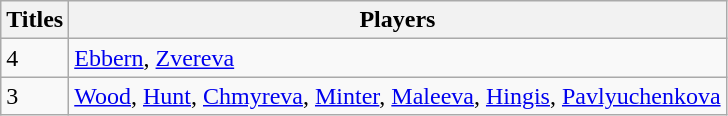<table class="wikitable sortable">
<tr>
<th>Titles</th>
<th>Players</th>
</tr>
<tr>
<td>4</td>
<td> <a href='#'>Ebbern</a>,  <a href='#'>Zvereva</a></td>
</tr>
<tr>
<td>3</td>
<td> <a href='#'>Wood</a>,  <a href='#'>Hunt</a>,  <a href='#'>Chmyreva</a>,  <a href='#'>Minter</a>,  <a href='#'>Maleeva</a>,  <a href='#'>Hingis</a>,  <a href='#'>Pavlyuchenkova</a></td>
</tr>
</table>
